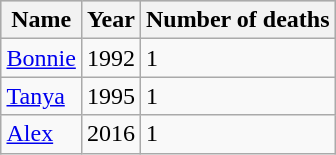<table class="wikitable" style="margin:1em auto;">
<tr bgcolor="#CCCCCC">
<th>Name</th>
<th>Year</th>
<th>Number of deaths</th>
</tr>
<tr>
<td><a href='#'>Bonnie</a></td>
<td>1992</td>
<td>1</td>
</tr>
<tr>
<td><a href='#'>Tanya</a></td>
<td>1995</td>
<td>1</td>
</tr>
<tr>
<td><a href='#'>Alex</a></td>
<td>2016</td>
<td>1</td>
</tr>
</table>
